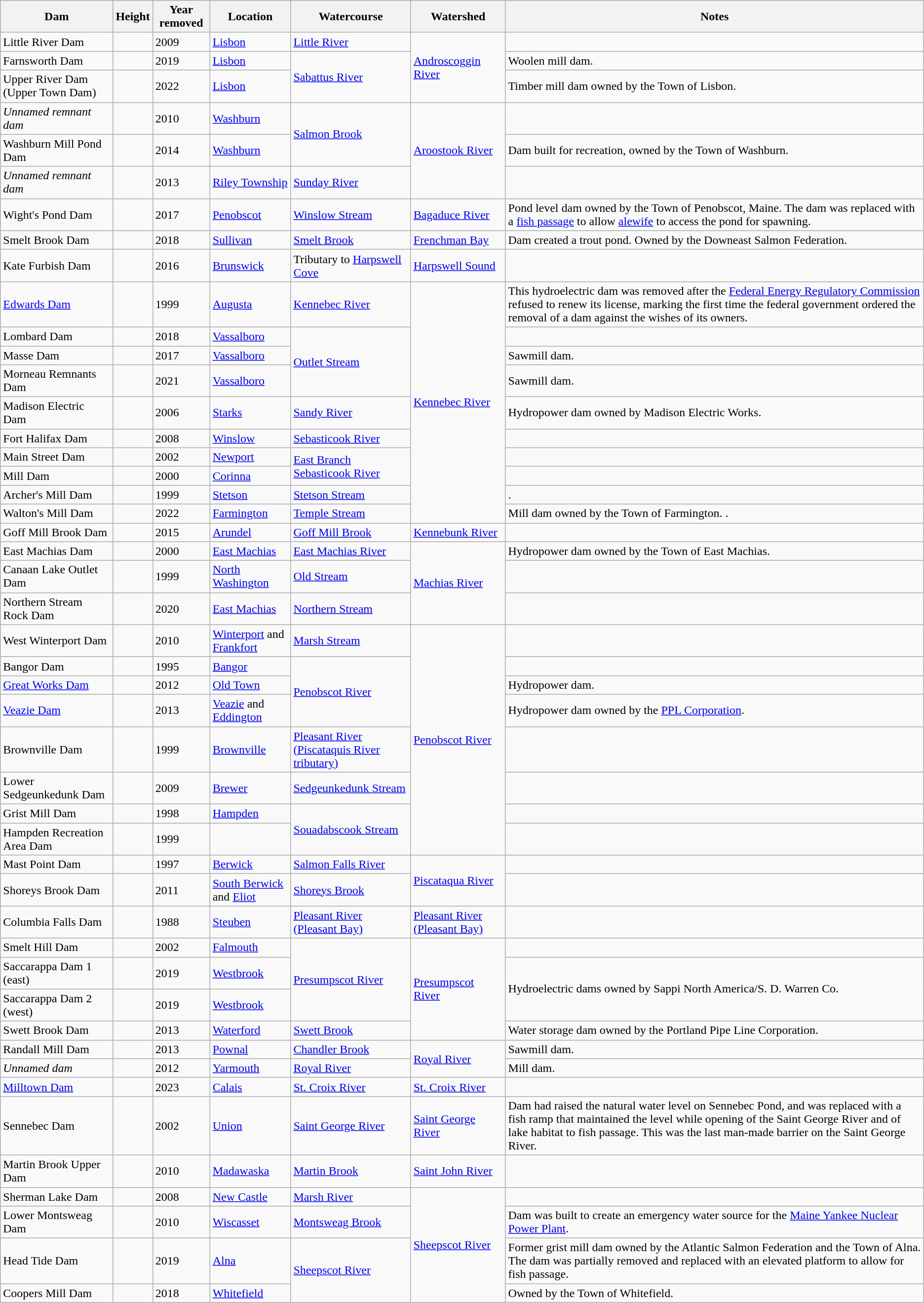<table class="wikitable sortable">
<tr>
<th>Dam</th>
<th>Height</th>
<th>Year removed</th>
<th>Location</th>
<th>Watercourse</th>
<th>Watershed</th>
<th>Notes</th>
</tr>
<tr>
<td>Little River Dam</td>
<td></td>
<td>2009</td>
<td><a href='#'>Lisbon</a><br></td>
<td><a href='#'>Little River</a></td>
<td rowspan=3><a href='#'>Androscoggin River</a></td>
<td></td>
</tr>
<tr>
<td>Farnsworth Dam</td>
<td></td>
<td>2019</td>
<td><a href='#'>Lisbon</a><br></td>
<td rowspan=2><a href='#'>Sabattus River</a></td>
<td>Woolen mill dam.</td>
</tr>
<tr>
<td>Upper River Dam (Upper Town Dam)</td>
<td></td>
<td>2022</td>
<td><a href='#'>Lisbon</a><br></td>
<td>Timber mill dam owned by the Town of Lisbon.</td>
</tr>
<tr>
<td><em>Unnamed remnant dam</em></td>
<td></td>
<td>2010</td>
<td><a href='#'>Washburn</a><br></td>
<td rowspan=2><a href='#'>Salmon Brook</a></td>
<td rowspan=3><a href='#'>Aroostook River</a></td>
<td></td>
</tr>
<tr>
<td>Washburn Mill Pond Dam</td>
<td></td>
<td>2014</td>
<td><a href='#'>Washburn</a><br></td>
<td>Dam built for recreation, owned by the Town of Washburn.</td>
</tr>
<tr>
<td><em>Unnamed remnant dam</em></td>
<td></td>
<td>2013</td>
<td><a href='#'>Riley Township</a><br></td>
<td><a href='#'>Sunday River</a></td>
<td></td>
</tr>
<tr>
<td>Wight's Pond Dam</td>
<td></td>
<td>2017</td>
<td><a href='#'>Penobscot</a><br></td>
<td><a href='#'>Winslow Stream</a></td>
<td><a href='#'>Bagaduce River</a></td>
<td>Pond level dam owned by the Town of Penobscot, Maine. The dam was replaced with a <a href='#'>fish passage</a> to allow <a href='#'>alewife</a> to access the pond for spawning.</td>
</tr>
<tr>
<td>Smelt Brook Dam</td>
<td></td>
<td>2018</td>
<td><a href='#'>Sullivan</a><br></td>
<td><a href='#'>Smelt Brook</a></td>
<td><a href='#'>Frenchman Bay</a></td>
<td>Dam created a trout pond. Owned by the Downeast Salmon Federation.</td>
</tr>
<tr>
<td>Kate Furbish Dam</td>
<td></td>
<td>2016</td>
<td><a href='#'>Brunswick</a><br></td>
<td>Tributary to <a href='#'>Harpswell Cove</a></td>
<td><a href='#'>Harpswell Sound</a></td>
<td></td>
</tr>
<tr>
<td><a href='#'>Edwards Dam</a></td>
<td></td>
<td>1999</td>
<td><a href='#'>Augusta</a><br></td>
<td><a href='#'>Kennebec River</a></td>
<td rowspan=10><a href='#'>Kennebec River</a></td>
<td>This hydroelectric dam was removed after the <a href='#'>Federal Energy Regulatory Commission</a> refused to renew its license, marking the first time the federal government ordered the removal of a dam against the wishes of its owners.</td>
</tr>
<tr>
<td>Lombard Dam</td>
<td></td>
<td>2018</td>
<td><a href='#'>Vassalboro</a><br></td>
<td rowspan=3><a href='#'>Outlet Stream</a></td>
<td></td>
</tr>
<tr>
<td>Masse Dam</td>
<td></td>
<td>2017</td>
<td><a href='#'>Vassalboro</a><br></td>
<td>Sawmill dam.</td>
</tr>
<tr>
<td>Morneau Remnants Dam</td>
<td></td>
<td>2021</td>
<td><a href='#'>Vassalboro</a><br></td>
<td>Sawmill dam.</td>
</tr>
<tr>
<td>Madison Electric Dam</td>
<td></td>
<td>2006</td>
<td><a href='#'>Starks</a><br></td>
<td><a href='#'>Sandy River</a></td>
<td>Hydropower dam owned by Madison Electric Works.</td>
</tr>
<tr>
<td>Fort Halifax Dam</td>
<td></td>
<td>2008</td>
<td><a href='#'>Winslow</a><br></td>
<td><a href='#'>Sebasticook River</a></td>
<td></td>
</tr>
<tr>
<td>Main Street Dam</td>
<td></td>
<td>2002</td>
<td><a href='#'>Newport</a><br></td>
<td rowspan=2><a href='#'>East Branch Sebasticook River</a></td>
<td></td>
</tr>
<tr>
<td>Mill Dam</td>
<td></td>
<td>2000</td>
<td><a href='#'>Corinna</a><br></td>
<td></td>
</tr>
<tr>
<td>Archer's Mill Dam</td>
<td></td>
<td>1999</td>
<td><a href='#'>Stetson</a><br></td>
<td><a href='#'>Stetson Stream</a></td>
<td>.</td>
</tr>
<tr>
<td>Walton's Mill Dam</td>
<td></td>
<td>2022</td>
<td><a href='#'>Farmington</a><br></td>
<td><a href='#'>Temple Stream</a></td>
<td>Mill dam owned by the Town of Farmington. .</td>
</tr>
<tr>
<td>Goff Mill Brook Dam</td>
<td></td>
<td>2015</td>
<td><a href='#'>Arundel</a></td>
<td><a href='#'>Goff Mill Brook</a></td>
<td><a href='#'>Kennebunk River</a></td>
<td></td>
</tr>
<tr>
<td>East Machias Dam</td>
<td></td>
<td>2000</td>
<td><a href='#'>East Machias</a><br></td>
<td><a href='#'>East Machias River</a></td>
<td rowspan=3><a href='#'>Machias River</a></td>
<td>Hydropower dam owned by the Town of East Machias.</td>
</tr>
<tr>
<td>Canaan Lake Outlet Dam</td>
<td></td>
<td>1999</td>
<td><a href='#'>North Washington</a><br></td>
<td><a href='#'>Old Stream</a></td>
<td></td>
</tr>
<tr>
<td>Northern Stream Rock Dam</td>
<td></td>
<td>2020</td>
<td><a href='#'>East Machias</a><br></td>
<td><a href='#'>Northern Stream</a></td>
<td></td>
</tr>
<tr>
<td>West Winterport Dam</td>
<td></td>
<td>2010</td>
<td><a href='#'>Winterport</a> and <a href='#'>Frankfort</a><br></td>
<td><a href='#'>Marsh Stream</a></td>
<td rowspan=8><a href='#'>Penobscot River</a></td>
<td></td>
</tr>
<tr>
<td>Bangor Dam</td>
<td></td>
<td>1995</td>
<td><a href='#'>Bangor</a><br></td>
<td rowspan=3><a href='#'>Penobscot River</a></td>
<td></td>
</tr>
<tr>
<td><a href='#'>Great Works Dam</a></td>
<td></td>
<td>2012</td>
<td><a href='#'>Old Town</a><br></td>
<td>Hydropower dam.</td>
</tr>
<tr>
<td><a href='#'>Veazie Dam</a></td>
<td></td>
<td>2013</td>
<td><a href='#'>Veazie</a> and <a href='#'>Eddington</a><br></td>
<td>Hydropower dam owned by the <a href='#'>PPL Corporation</a>.</td>
</tr>
<tr>
<td>Brownville Dam</td>
<td></td>
<td>1999</td>
<td><a href='#'>Brownville</a><br></td>
<td><a href='#'>Pleasant River (Piscataquis River tributary)</a></td>
<td></td>
</tr>
<tr>
<td>Lower Sedgeunkedunk Dam</td>
<td></td>
<td>2009</td>
<td><a href='#'>Brewer</a><br></td>
<td><a href='#'>Sedgeunkedunk Stream</a></td>
<td></td>
</tr>
<tr>
<td>Grist Mill Dam</td>
<td></td>
<td>1998</td>
<td><a href='#'>Hampden</a><br></td>
<td rowspan=2><a href='#'>Souadabscook Stream</a></td>
<td></td>
</tr>
<tr>
<td>Hampden Recreation Area Dam</td>
<td></td>
<td>1999</td>
<td></td>
<td></td>
</tr>
<tr>
<td>Mast Point Dam</td>
<td></td>
<td>1997</td>
<td><a href='#'>Berwick</a><br></td>
<td><a href='#'>Salmon Falls River</a></td>
<td rowspan=2><a href='#'>Piscataqua River</a></td>
<td></td>
</tr>
<tr>
<td>Shoreys Brook Dam</td>
<td></td>
<td>2011</td>
<td><a href='#'>South Berwick</a> and <a href='#'>Eliot</a><br></td>
<td><a href='#'>Shoreys Brook</a></td>
<td></td>
</tr>
<tr>
<td>Columbia Falls Dam</td>
<td></td>
<td>1988</td>
<td><a href='#'>Steuben</a><br></td>
<td><a href='#'>Pleasant River (Pleasant Bay)</a></td>
<td><a href='#'>Pleasant River (Pleasant Bay)</a></td>
<td></td>
</tr>
<tr>
<td>Smelt Hill Dam</td>
<td></td>
<td>2002</td>
<td><a href='#'>Falmouth</a><br></td>
<td rowspan=3><a href='#'>Presumpscot River</a></td>
<td rowspan=4><a href='#'>Presumpscot River</a></td>
<td></td>
</tr>
<tr>
<td>Saccarappa Dam 1 (east)</td>
<td></td>
<td>2019</td>
<td><a href='#'>Westbrook</a><br></td>
<td rowspan=2>Hydroelectric dams owned by Sappi North America/S. D. Warren Co.</td>
</tr>
<tr>
<td>Saccarappa Dam 2 (west)</td>
<td></td>
<td>2019</td>
<td><a href='#'>Westbrook</a><br></td>
</tr>
<tr>
<td>Swett Brook Dam</td>
<td></td>
<td>2013</td>
<td><a href='#'>Waterford</a><br></td>
<td><a href='#'>Swett Brook</a></td>
<td>Water storage dam owned by the Portland Pipe Line Corporation.</td>
</tr>
<tr>
<td>Randall Mill Dam</td>
<td></td>
<td>2013</td>
<td><a href='#'>Pownal</a><br></td>
<td><a href='#'>Chandler Brook</a></td>
<td rowspan=2><a href='#'>Royal River</a></td>
<td>Sawmill dam.</td>
</tr>
<tr>
<td><em>Unnamed dam</em></td>
<td></td>
<td>2012</td>
<td><a href='#'>Yarmouth</a><br></td>
<td><a href='#'>Royal River</a></td>
<td>Mill dam.</td>
</tr>
<tr>
<td><a href='#'>Milltown Dam</a></td>
<td></td>
<td>2023</td>
<td><a href='#'>Calais</a><br></td>
<td><a href='#'>St. Croix River</a></td>
<td><a href='#'>St. Croix River</a></td>
<td></td>
</tr>
<tr>
<td>Sennebec Dam</td>
<td></td>
<td>2002</td>
<td><a href='#'>Union</a><br></td>
<td><a href='#'>Saint George River</a></td>
<td><a href='#'>Saint George River</a></td>
<td>Dam had raised the natural water level on Sennebec Pond, and was replaced with a fish ramp that maintained the level while opening  of the Saint George River and  of lake habitat to fish passage. This was the last man-made barrier on the Saint George River.</td>
</tr>
<tr>
<td>Martin Brook Upper Dam</td>
<td></td>
<td>2010</td>
<td><a href='#'>Madawaska</a><br></td>
<td><a href='#'>Martin Brook</a></td>
<td><a href='#'>Saint John River</a></td>
<td></td>
</tr>
<tr>
<td>Sherman Lake Dam</td>
<td></td>
<td>2008</td>
<td><a href='#'>New Castle</a><br></td>
<td><a href='#'>Marsh River</a></td>
<td rowspan=4><a href='#'>Sheepscot River</a></td>
<td></td>
</tr>
<tr>
<td>Lower Montsweag Dam</td>
<td></td>
<td>2010</td>
<td><a href='#'>Wiscasset</a><br></td>
<td><a href='#'>Montsweag Brook</a></td>
<td>Dam was built to create an emergency water source for the <a href='#'>Maine Yankee Nuclear Power Plant</a>.</td>
</tr>
<tr>
<td>Head Tide Dam</td>
<td></td>
<td>2019</td>
<td><a href='#'>Alna</a><br></td>
<td rowspan=2><a href='#'>Sheepscot River</a></td>
<td>Former grist mill dam owned by the Atlantic Salmon Federation and the Town of Alna. The dam was partially removed and replaced with an elevated platform to allow for fish passage.</td>
</tr>
<tr>
<td>Coopers Mill Dam</td>
<td></td>
<td>2018</td>
<td><a href='#'>Whitefield</a><br></td>
<td>Owned by the Town of Whitefield.</td>
</tr>
</table>
